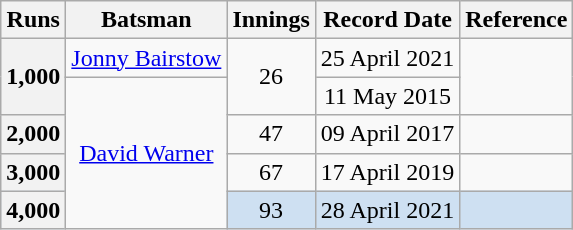<table class="wikitable sortable" style="text-align:center;">
<tr>
<th scope="col" style="text-align:center;">Runs</th>
<th scope="col" style="text-align:center;">Batsman</th>
<th scope="col" style="text-align:center;">Innings</th>
<th scope="col" style="text-align:center;">Record Date</th>
<th scope="col">Reference</th>
</tr>
<tr>
<th rowspan="2" scope="row" style="text-align:center;">1,000</th>
<td><a href='#'>Jonny Bairstow</a></td>
<td rowspan="2">26</td>
<td>25 April 2021</td>
<td rowspan="2"></td>
</tr>
<tr>
<td rowspan="4"><a href='#'>David Warner</a></td>
<td>11 May 2015</td>
</tr>
<tr>
<th scope="row" style="text-align:center;">2,000</th>
<td>47</td>
<td>09 April 2017</td>
<td></td>
</tr>
<tr>
<th scope=row style=text-align:center;>3,000</th>
<td>67</td>
<td>17 April 2019</td>
<td></td>
</tr>
<tr bgcolor=#cee0f2>
<th scope=row style=text-align:center;>4,000</th>
<td>93</td>
<td>28 April 2021</td>
<td></td>
</tr>
</table>
